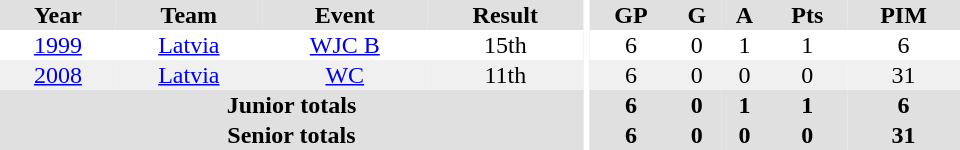<table border="0" cellpadding="1" cellspacing="0" ID="Table3" style="text-align:center; width:40em">
<tr ALIGN="center" bgcolor="#e0e0e0">
<th>Year</th>
<th>Team</th>
<th>Event</th>
<th>Result</th>
<th rowspan="99" bgcolor="#ffffff"></th>
<th>GP</th>
<th>G</th>
<th>A</th>
<th>Pts</th>
<th>PIM</th>
</tr>
<tr>
<td><a href='#'>1999</a></td>
<td><a href='#'>Latvia</a></td>
<td><a href='#'>WJC B</a></td>
<td>15th</td>
<td>6</td>
<td>0</td>
<td>1</td>
<td>1</td>
<td>6</td>
</tr>
<tr bgcolor="#f0f0f0">
<td><a href='#'>2008</a></td>
<td><a href='#'>Latvia</a></td>
<td><a href='#'>WC</a></td>
<td>11th</td>
<td>6</td>
<td>0</td>
<td>0</td>
<td>0</td>
<td>31</td>
</tr>
<tr bgcolor="#e0e0e0">
<th colspan="4">Junior totals</th>
<th>6</th>
<th>0</th>
<th>1</th>
<th>1</th>
<th>6</th>
</tr>
<tr bgcolor="#e0e0e0">
<th colspan="4">Senior totals</th>
<th>6</th>
<th>0</th>
<th>0</th>
<th>0</th>
<th>31</th>
</tr>
</table>
